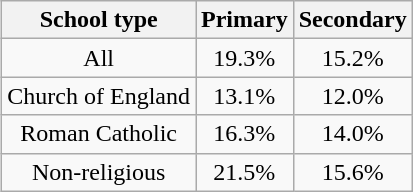<table class="wikitable"  style="text-align:center" align="right" border="1">
<tr>
<th>School type</th>
<th>Primary</th>
<th>Secondary</th>
</tr>
<tr>
<td>All</td>
<td>19.3%</td>
<td>15.2%</td>
</tr>
<tr>
<td>Church of England</td>
<td>13.1%</td>
<td>12.0%</td>
</tr>
<tr>
<td>Roman Catholic</td>
<td>16.3%</td>
<td>14.0%</td>
</tr>
<tr>
<td>Non-religious</td>
<td>21.5%</td>
<td>15.6%</td>
</tr>
</table>
